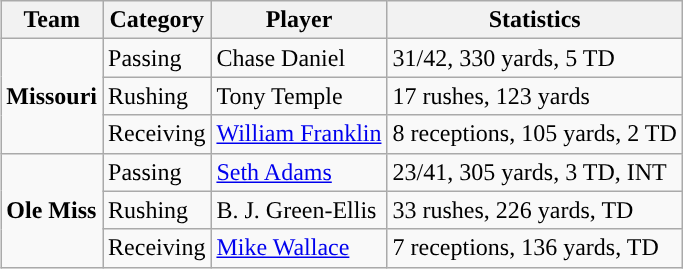<table class="wikitable" style="float: right;">
<tr>
<th>Team</th>
<th>Category</th>
<th>Player</th>
<th>Statistics</th>
</tr>
<tr>
<td rowspan=3><strong>Missouri</strong></td>
<td>Passing</td>
<td>Chase Daniel</td>
<td>31/42, 330 yards, 5 TD</td>
</tr>
<tr>
<td>Rushing</td>
<td>Tony Temple</td>
<td>17 rushes, 123 yards</td>
</tr>
<tr>
<td>Receiving</td>
<td><a href='#'>William Franklin</a></td>
<td>8 receptions, 105 yards, 2 TD</td>
</tr>
<tr>
<td rowspan=3><strong>Ole Miss</strong></td>
<td>Passing</td>
<td><a href='#'>Seth Adams</a></td>
<td>23/41, 305 yards, 3 TD, INT</td>
</tr>
<tr>
<td>Rushing</td>
<td>B. J. Green-Ellis</td>
<td>33 rushes, 226 yards, TD</td>
</tr>
<tr>
<td>Receiving</td>
<td><a href='#'>Mike Wallace</a></td>
<td>7 receptions, 136 yards, TD</td>
</tr>
</table>
